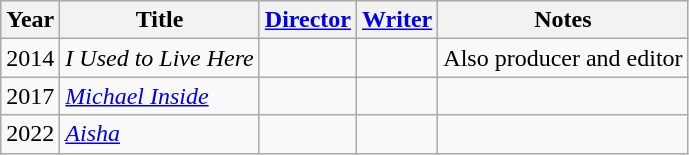<table class="wikitable">
<tr>
<th>Year</th>
<th>Title</th>
<th><a href='#'>Director</a></th>
<th><a href='#'>Writer</a></th>
<th>Notes</th>
</tr>
<tr>
<td>2014</td>
<td><em>I Used to Live Here</em></td>
<td></td>
<td></td>
<td>Also producer and editor</td>
</tr>
<tr>
<td>2017</td>
<td><em><a href='#'>Michael Inside</a></em></td>
<td></td>
<td></td>
<td></td>
</tr>
<tr>
<td>2022</td>
<td><em><a href='#'>Aisha</a></em></td>
<td></td>
<td></td>
<td></td>
</tr>
</table>
